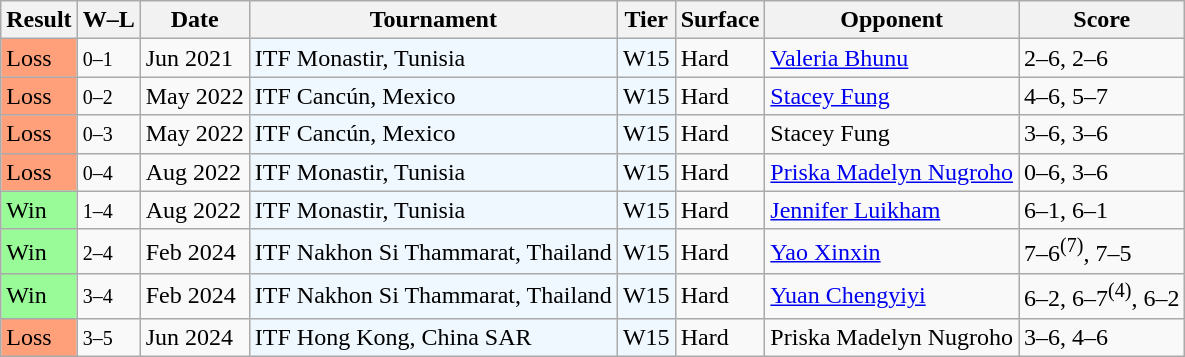<table class="sortable wikitable">
<tr>
<th>Result</th>
<th class="unsortable">W–L</th>
<th>Date</th>
<th>Tournament</th>
<th>Tier</th>
<th>Surface</th>
<th>Opponent</th>
<th class="unsortable">Score</th>
</tr>
<tr>
<td style="background:#ffa07a">Loss</td>
<td><small>0–1</small></td>
<td>Jun 2021</td>
<td style="background:#f0f8ff;">ITF Monastir, Tunisia</td>
<td style="background:#f0f8ff;">W15</td>
<td>Hard</td>
<td> <a href='#'>Valeria Bhunu</a></td>
<td>2–6, 2–6</td>
</tr>
<tr>
<td style="background:#ffa07a">Loss</td>
<td><small>0–2</small></td>
<td>May 2022</td>
<td style="background:#f0f8ff;">ITF Cancún, Mexico</td>
<td style="background:#f0f8ff;">W15</td>
<td>Hard</td>
<td> <a href='#'>Stacey Fung</a></td>
<td>4–6, 5–7</td>
</tr>
<tr>
<td style="background:#ffa07a">Loss</td>
<td><small>0–3</small></td>
<td>May 2022</td>
<td style="background:#f0f8ff;">ITF Cancún, Mexico</td>
<td style="background:#f0f8ff;">W15</td>
<td>Hard</td>
<td> Stacey Fung</td>
<td>3–6, 3–6</td>
</tr>
<tr>
<td style="background:#ffa07a">Loss</td>
<td><small>0–4</small></td>
<td>Aug 2022</td>
<td style="background:#f0f8ff;">ITF Monastir, Tunisia</td>
<td style="background:#f0f8ff;">W15</td>
<td>Hard</td>
<td> <a href='#'>Priska Madelyn Nugroho</a></td>
<td>0–6, 3–6</td>
</tr>
<tr>
<td style="background:#98fb98;">Win</td>
<td><small>1–4</small></td>
<td>Aug 2022</td>
<td style="background:#f0f8ff;">ITF Monastir, Tunisia</td>
<td style="background:#f0f8ff;">W15</td>
<td>Hard</td>
<td> <a href='#'>Jennifer Luikham</a></td>
<td>6–1, 6–1</td>
</tr>
<tr>
<td style="background:#98fb98;">Win</td>
<td><small>2–4</small></td>
<td>Feb 2024</td>
<td style="background:#f0f8ff;">ITF Nakhon Si Thammarat, Thailand</td>
<td style="background:#f0f8ff;">W15</td>
<td>Hard</td>
<td> <a href='#'>Yao Xinxin</a></td>
<td>7–6<sup>(7)</sup>, 7–5</td>
</tr>
<tr>
<td style="background:#98fb98;">Win</td>
<td><small>3–4</small></td>
<td>Feb 2024</td>
<td style="background:#f0f8ff;">ITF Nakhon Si Thammarat, Thailand</td>
<td style="background:#f0f8ff;">W15</td>
<td>Hard</td>
<td> <a href='#'>Yuan Chengyiyi</a></td>
<td>6–2, 6–7<sup>(4)</sup>, 6–2</td>
</tr>
<tr>
<td style="background:#ffa07a">Loss</td>
<td><small>3–5</small></td>
<td>Jun 2024</td>
<td style="background:#f0f8ff;">ITF Hong Kong, China SAR</td>
<td style="background:#f0f8ff;">W15</td>
<td>Hard</td>
<td> Priska Madelyn Nugroho</td>
<td>3–6, 4–6</td>
</tr>
</table>
